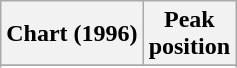<table class="wikitable sortable plainrowheaders" style="text-align:center;">
<tr>
<th>Chart (1996)</th>
<th>Peak<br>position</th>
</tr>
<tr>
</tr>
<tr>
</tr>
<tr>
</tr>
</table>
